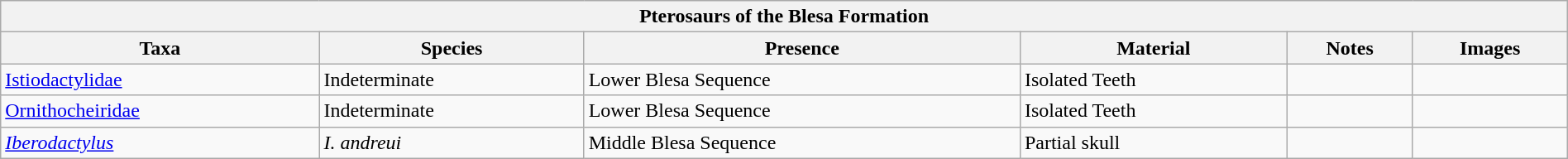<table class="wikitable" align="center" width="100%">
<tr>
<th colspan="7" align="center"><strong>Pterosaurs of the Blesa Formation</strong></th>
</tr>
<tr>
<th>Taxa</th>
<th>Species</th>
<th>Presence</th>
<th>Material</th>
<th>Notes</th>
<th>Images</th>
</tr>
<tr>
<td><a href='#'>Istiodactylidae</a></td>
<td>Indeterminate</td>
<td>Lower Blesa Sequence</td>
<td>Isolated Teeth</td>
<td></td>
<td></td>
</tr>
<tr>
<td><a href='#'>Ornithocheiridae</a></td>
<td>Indeterminate</td>
<td>Lower Blesa Sequence</td>
<td>Isolated Teeth</td>
<td></td>
<td></td>
</tr>
<tr>
<td><em><a href='#'>Iberodactylus</a></em></td>
<td><em>I. andreui</em></td>
<td>Middle Blesa Sequence</td>
<td>Partial skull</td>
<td></td>
<td></td>
</tr>
</table>
